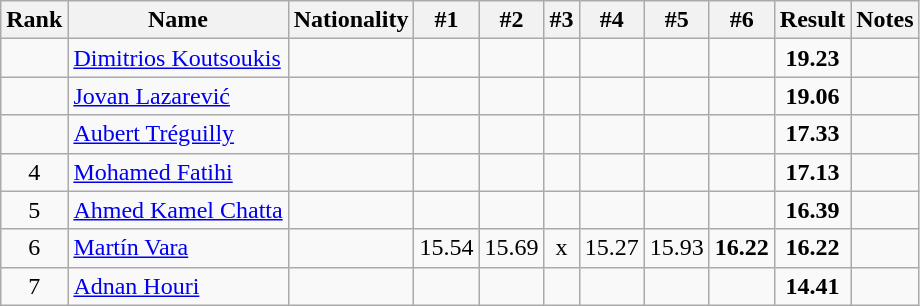<table class="wikitable sortable" style="text-align:center">
<tr>
<th>Rank</th>
<th>Name</th>
<th>Nationality</th>
<th>#1</th>
<th>#2</th>
<th>#3</th>
<th>#4</th>
<th>#5</th>
<th>#6</th>
<th>Result</th>
<th>Notes</th>
</tr>
<tr>
<td></td>
<td align=left><a href='#'>Dimitrios Koutsoukis</a></td>
<td align=left></td>
<td></td>
<td></td>
<td></td>
<td></td>
<td></td>
<td></td>
<td><strong>19.23</strong></td>
<td></td>
</tr>
<tr>
<td></td>
<td align=left><a href='#'>Jovan Lazarević</a></td>
<td align=left></td>
<td></td>
<td></td>
<td></td>
<td></td>
<td></td>
<td></td>
<td><strong>19.06</strong></td>
<td></td>
</tr>
<tr>
<td></td>
<td align=left><a href='#'>Aubert Tréguilly</a></td>
<td align=left></td>
<td></td>
<td></td>
<td></td>
<td></td>
<td></td>
<td></td>
<td><strong>17.33</strong></td>
<td></td>
</tr>
<tr>
<td>4</td>
<td align=left><a href='#'>Mohamed Fatihi</a></td>
<td align=left></td>
<td></td>
<td></td>
<td></td>
<td></td>
<td></td>
<td></td>
<td><strong>17.13</strong></td>
<td></td>
</tr>
<tr>
<td>5</td>
<td align=left><a href='#'>Ahmed Kamel Chatta</a></td>
<td align=left></td>
<td></td>
<td></td>
<td></td>
<td></td>
<td></td>
<td></td>
<td><strong>16.39</strong></td>
<td></td>
</tr>
<tr>
<td>6</td>
<td align=left><a href='#'>Martín Vara</a></td>
<td align=left></td>
<td>15.54</td>
<td>15.69</td>
<td>x</td>
<td>15.27</td>
<td>15.93</td>
<td><strong>16.22</strong></td>
<td><strong>16.22</strong></td>
<td></td>
</tr>
<tr>
<td>7</td>
<td align=left><a href='#'>Adnan Houri</a></td>
<td align=left></td>
<td></td>
<td></td>
<td></td>
<td></td>
<td></td>
<td></td>
<td><strong>14.41</strong></td>
<td></td>
</tr>
</table>
